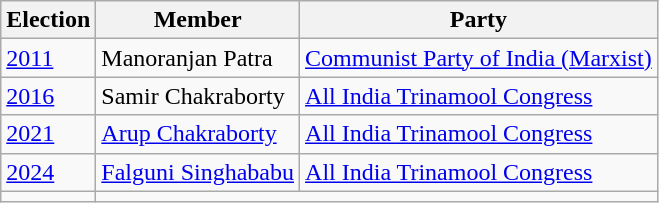<table class="wikitable sortable">
<tr>
<th>Election</th>
<th>Member</th>
<th>Party</th>
</tr>
<tr>
<td><a href='#'>2011</a></td>
<td>Manoranjan Patra</td>
<td><a href='#'>Communist Party of India (Marxist)</a></td>
</tr>
<tr>
<td><a href='#'>2016</a></td>
<td>Samir Chakraborty</td>
<td><a href='#'>All India Trinamool Congress</a></td>
</tr>
<tr>
<td><a href='#'>2021</a></td>
<td><a href='#'>Arup Chakraborty</a></td>
<td><a href='#'>All India Trinamool Congress</a></td>
</tr>
<tr>
<td><a href='#'>2024</a></td>
<td><a href='#'>Falguni Singhababu</a></td>
<td><a href='#'>All India Trinamool Congress</a></td>
</tr>
<tr>
<td></td>
</tr>
</table>
